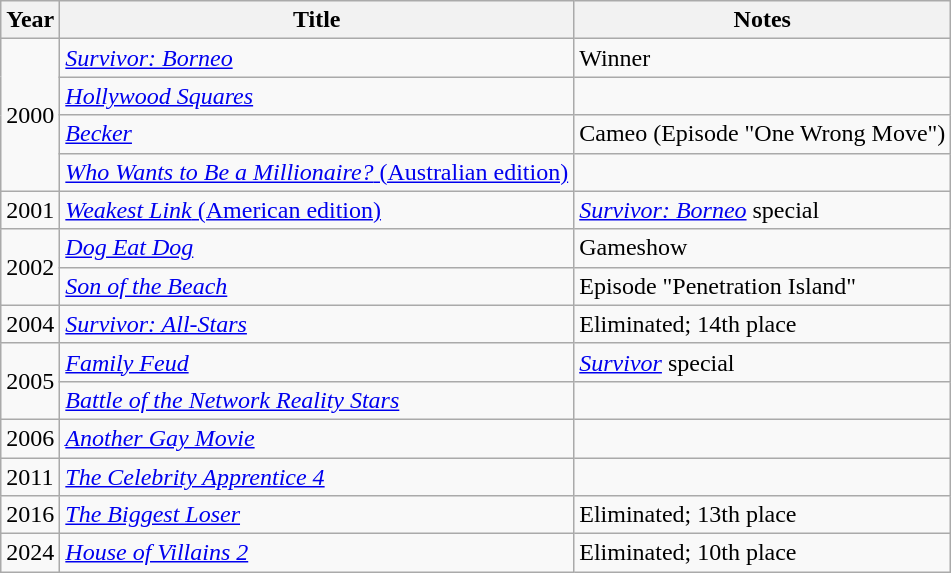<table class="wikitable">
<tr>
<th>Year</th>
<th>Title</th>
<th>Notes</th>
</tr>
<tr>
<td rowspan=4>2000</td>
<td><em><a href='#'>Survivor: Borneo</a></em></td>
<td>Winner</td>
</tr>
<tr>
<td><em><a href='#'>Hollywood Squares</a></em></td>
<td></td>
</tr>
<tr>
<td><em><a href='#'>Becker</a></em></td>
<td>Cameo (Episode "One Wrong Move")</td>
</tr>
<tr>
<td><a href='#'><em>Who Wants to Be a Millionaire?</em> (Australian edition)</a></td>
<td></td>
</tr>
<tr>
<td>2001</td>
<td><a href='#'><em>Weakest Link</em> (American edition)</a></td>
<td><em><a href='#'>Survivor: Borneo</a></em> special</td>
</tr>
<tr>
<td rowspan=2>2002</td>
<td><em><a href='#'>Dog Eat Dog</a></em></td>
<td>Gameshow</td>
</tr>
<tr>
<td><em><a href='#'>Son of the Beach</a></em></td>
<td>Episode "Penetration Island"</td>
</tr>
<tr>
<td>2004</td>
<td><em><a href='#'>Survivor: All-Stars</a></em></td>
<td>Eliminated; 14th place</td>
</tr>
<tr>
<td rowspan=2>2005</td>
<td><em><a href='#'>Family Feud</a></em></td>
<td><em><a href='#'>Survivor</a></em> special</td>
</tr>
<tr>
<td><em><a href='#'>Battle of the Network Reality Stars</a></em></td>
<td></td>
</tr>
<tr>
<td>2006</td>
<td><em><a href='#'>Another Gay Movie</a></em></td>
<td></td>
</tr>
<tr>
<td>2011</td>
<td><em><a href='#'>The Celebrity Apprentice 4</a></em></td>
<td></td>
</tr>
<tr>
<td>2016</td>
<td><em><a href='#'>The Biggest Loser</a></em></td>
<td>Eliminated; 13th place</td>
</tr>
<tr>
<td>2024</td>
<td><a href='#'><em>House of Villains 2</em></a></td>
<td>Eliminated; 10th place</td>
</tr>
</table>
